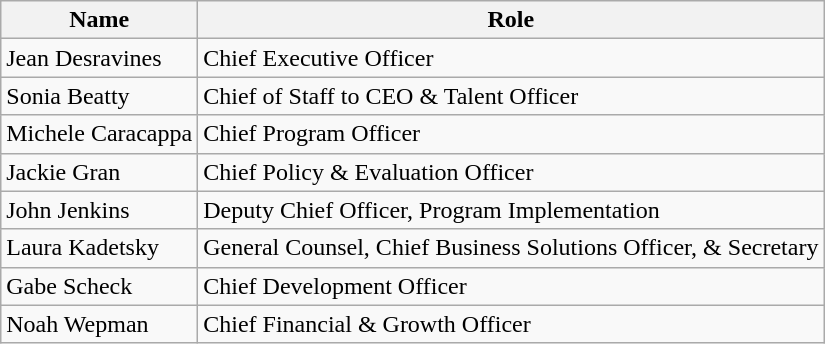<table class="wikitable" border="1">
<tr>
<th>Name</th>
<th>Role</th>
</tr>
<tr>
<td>Jean Desravines</td>
<td>Chief Executive Officer</td>
</tr>
<tr>
<td>Sonia Beatty</td>
<td>Chief of Staff to CEO & Talent Officer</td>
</tr>
<tr>
<td>Michele Caracappa</td>
<td>Chief Program Officer</td>
</tr>
<tr>
<td>Jackie Gran</td>
<td>Chief Policy & Evaluation Officer</td>
</tr>
<tr>
<td>John Jenkins</td>
<td>Deputy Chief Officer, Program Implementation</td>
</tr>
<tr>
<td>Laura Kadetsky</td>
<td>General Counsel, Chief Business Solutions Officer, & Secretary</td>
</tr>
<tr>
<td>Gabe Scheck</td>
<td>Chief Development Officer</td>
</tr>
<tr>
<td>Noah Wepman</td>
<td>Chief Financial & Growth Officer</td>
</tr>
</table>
